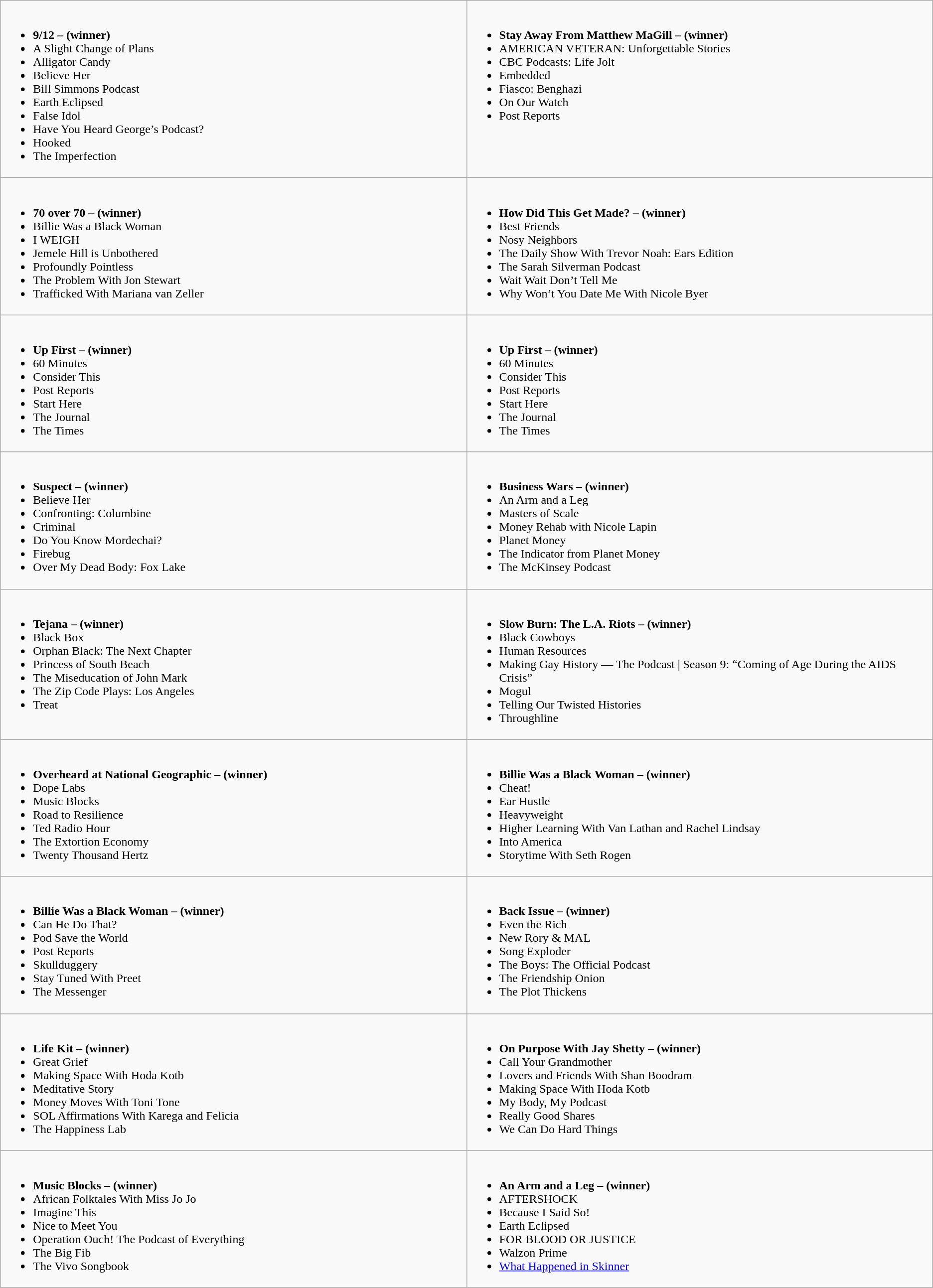<table class="wikitable">
<tr>
<td style="vertical-align:top;" width="50%"><br><ul><li><strong>9/12 – (winner)</strong></li><li>A Slight Change of Plans</li><li>Alligator Candy</li><li>Believe Her</li><li>Bill Simmons Podcast</li><li>Earth Eclipsed</li><li>False Idol</li><li>Have You Heard George’s Podcast?</li><li>Hooked</li><li>The Imperfection</li></ul></td>
<td style="vertical-align:top;" width="50%"><br><ul><li><strong>Stay Away From Matthew MaGill – (winner)</strong></li><li>AMERICAN VETERAN: Unforgettable Stories</li><li>CBC Podcasts: Life Jolt</li><li>Embedded</li><li>Fiasco: Benghazi</li><li>On Our Watch</li><li>Post Reports</li></ul></td>
</tr>
<tr>
<td style="vertical-align:top;" width="50%"><br><ul><li><strong>70 over 70 – (winner)</strong></li><li>Billie Was a Black Woman</li><li>I WEIGH</li><li>Jemele Hill is Unbothered</li><li>Profoundly Pointless</li><li>The Problem With Jon Stewart</li><li>Trafficked With Mariana van Zeller</li></ul></td>
<td style="vertical-align:top;" width="50%"><br><ul><li><strong>How Did This Get Made? – (winner)</strong></li><li>Best Friends</li><li>Nosy Neighbors</li><li>The Daily Show With Trevor Noah: Ears Edition</li><li>The Sarah Silverman Podcast</li><li>Wait Wait Don’t Tell Me</li><li>Why Won’t You Date Me With Nicole Byer</li></ul></td>
</tr>
<tr>
<td><br><ul><li><strong>Up First – (winner)</strong></li><li>60 Minutes</li><li>Consider This</li><li>Post Reports</li><li>Start Here</li><li>The Journal</li><li>The Times</li></ul></td>
<td><br><ul><li><strong>Up First – (winner)</strong></li><li>60 Minutes</li><li>Consider This</li><li>Post Reports</li><li>Start Here</li><li>The Journal</li><li>The Times</li></ul></td>
</tr>
<tr>
<td style="vertical-align:top;" width="50%"><br><ul><li><strong>Suspect – (winner)</strong></li><li>Believe Her</li><li>Confronting: Columbine</li><li>Criminal</li><li>Do You Know Mordechai?</li><li>Firebug</li><li>Over My Dead Body: Fox Lake</li></ul></td>
<td style="vertical-align:top;" width="50%"><br><ul><li><strong>Business Wars – (winner)</strong></li><li>An Arm and a Leg</li><li>Masters of Scale</li><li>Money Rehab with Nicole Lapin</li><li>Planet Money</li><li>The Indicator from Planet Money</li><li>The McKinsey Podcast</li></ul></td>
</tr>
<tr>
<td style="vertical-align:top;" width="50%"><br><ul><li><strong>Tejana – (winner)</strong></li><li>Black Box</li><li>Orphan Black: The Next Chapter</li><li>Princess of South Beach</li><li>The Miseducation of John Mark</li><li>The Zip Code Plays: Los Angeles</li><li>Treat</li></ul></td>
<td style="vertical-align:top;" width="50%"><br><ul><li><strong>Slow Burn: The L.A. Riots – (winner)</strong></li><li>Black Cowboys</li><li>Human Resources</li><li>Making Gay History — The Podcast | Season 9: “Coming of Age During the AIDS Crisis”</li><li>Mogul</li><li>Telling Our Twisted Histories</li><li>Throughline</li></ul></td>
</tr>
<tr>
<td style="vertical-align:top;" width="50%"><br><ul><li><strong>Overheard at National Geographic – (winner)</strong></li><li>Dope Labs</li><li>Music Blocks</li><li>Road to Resilience</li><li>Ted Radio Hour</li><li>The Extortion Economy</li><li>Twenty Thousand Hertz</li></ul></td>
<td style="vertical-align:top;" width="50%"><br><ul><li><strong>Billie Was a Black Woman – (winner)</strong></li><li>Cheat!</li><li>Ear Hustle</li><li>Heavyweight</li><li>Higher Learning With Van Lathan and Rachel Lindsay</li><li>Into America</li><li>Storytime With Seth Rogen</li></ul></td>
</tr>
<tr>
<td style="vertical-align:top;" width="50%"><br><ul><li><strong>Billie Was a Black Woman – (winner)</strong></li><li>Can He Do That?</li><li>Pod Save the World</li><li>Post Reports</li><li>Skullduggery</li><li>Stay Tuned With Preet</li><li>The Messenger</li></ul></td>
<td style="vertical-align:top;" width="50%"><br><ul><li><strong>Back Issue – (winner)</strong></li><li>Even the Rich</li><li>New Rory & MAL</li><li>Song Exploder</li><li>The Boys: The Official Podcast</li><li>The Friendship Onion</li><li>The Plot Thickens</li></ul></td>
</tr>
<tr>
<td style="vertical-align:top;" width="50%"><br><ul><li><strong>Life Kit – (winner)</strong></li><li>Great Grief</li><li>Making Space With Hoda Kotb</li><li>Meditative Story</li><li>Money Moves With Toni Tone</li><li>SOL Affirmations With Karega and Felicia</li><li>The Happiness Lab</li></ul></td>
<td style="vertical-align:top;" width="50%"><br><ul><li><strong>On Purpose With Jay Shetty – (winner)</strong></li><li>Call Your Grandmother</li><li>Lovers and Friends With Shan Boodram</li><li>Making Space With Hoda Kotb</li><li>My Body, My Podcast</li><li>Really Good Shares</li><li>We Can Do Hard Things</li></ul></td>
</tr>
<tr>
<td><br><ul><li><strong>Music Blocks – (winner)</strong></li><li>African Folktales With Miss Jo Jo</li><li>Imagine This</li><li>Nice to Meet You</li><li>Operation Ouch! The Podcast of Everything</li><li>The Big Fib</li><li>The Vivo Songbook</li></ul></td>
<td><br><ul><li><strong>An Arm and a Leg – (winner)</strong></li><li>AFTERSHOCK</li><li>Because I Said So!</li><li>Earth Eclipsed</li><li>FOR BLOOD OR JUSTICE</li><li>Walzon Prime</li><li><a href='#'>What Happened in Skinner</a></li></ul></td>
</tr>
</table>
